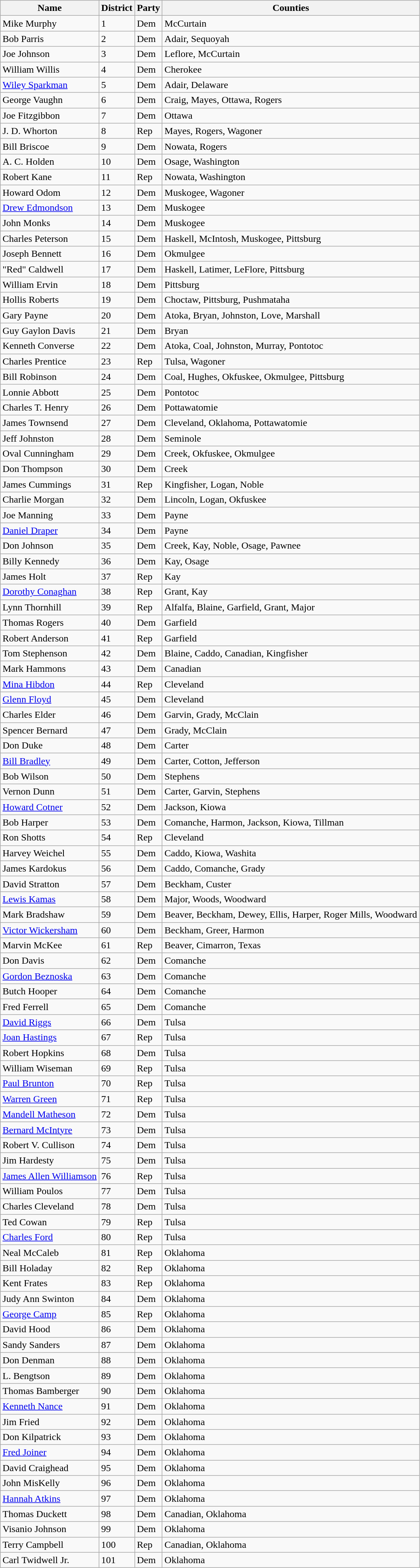<table class="wikitable sortable">
<tr>
<th>Name</th>
<th>District</th>
<th>Party</th>
<th>Counties</th>
</tr>
<tr>
<td>Mike Murphy</td>
<td>1</td>
<td>Dem</td>
<td>McCurtain</td>
</tr>
<tr>
<td>Bob Parris</td>
<td>2</td>
<td>Dem</td>
<td>Adair, Sequoyah</td>
</tr>
<tr>
<td>Joe Johnson</td>
<td>3</td>
<td>Dem</td>
<td>Leflore, McCurtain</td>
</tr>
<tr>
<td>William Willis</td>
<td>4</td>
<td>Dem</td>
<td>Cherokee</td>
</tr>
<tr>
<td><a href='#'>Wiley Sparkman</a></td>
<td>5</td>
<td>Dem</td>
<td>Adair, Delaware</td>
</tr>
<tr>
<td>George Vaughn</td>
<td>6</td>
<td>Dem</td>
<td>Craig, Mayes, Ottawa, Rogers</td>
</tr>
<tr>
<td>Joe Fitzgibbon</td>
<td>7</td>
<td>Dem</td>
<td>Ottawa</td>
</tr>
<tr>
<td>J. D. Whorton</td>
<td>8</td>
<td>Rep</td>
<td>Mayes, Rogers, Wagoner</td>
</tr>
<tr>
<td>Bill Briscoe</td>
<td>9</td>
<td>Dem</td>
<td>Nowata, Rogers</td>
</tr>
<tr>
<td>A. C. Holden</td>
<td>10</td>
<td>Dem</td>
<td>Osage, Washington</td>
</tr>
<tr>
<td>Robert Kane</td>
<td>11</td>
<td>Rep</td>
<td>Nowata, Washington</td>
</tr>
<tr>
<td>Howard Odom</td>
<td>12</td>
<td>Dem</td>
<td>Muskogee, Wagoner</td>
</tr>
<tr>
<td><a href='#'>Drew Edmondson</a></td>
<td>13</td>
<td>Dem</td>
<td>Muskogee</td>
</tr>
<tr>
<td>John Monks</td>
<td>14</td>
<td>Dem</td>
<td>Muskogee</td>
</tr>
<tr>
<td>Charles Peterson</td>
<td>15</td>
<td>Dem</td>
<td>Haskell, McIntosh, Muskogee, Pittsburg</td>
</tr>
<tr>
<td>Joseph Bennett</td>
<td>16</td>
<td>Dem</td>
<td>Okmulgee</td>
</tr>
<tr>
<td>"Red" Caldwell</td>
<td>17</td>
<td>Dem</td>
<td>Haskell, Latimer, LeFlore, Pittsburg</td>
</tr>
<tr>
<td>William Ervin</td>
<td>18</td>
<td>Dem</td>
<td>Pittsburg</td>
</tr>
<tr>
<td>Hollis Roberts</td>
<td>19</td>
<td>Dem</td>
<td>Choctaw, Pittsburg, Pushmataha</td>
</tr>
<tr>
<td>Gary Payne</td>
<td>20</td>
<td>Dem</td>
<td>Atoka, Bryan, Johnston, Love, Marshall</td>
</tr>
<tr>
<td>Guy Gaylon Davis</td>
<td>21</td>
<td>Dem</td>
<td>Bryan</td>
</tr>
<tr>
<td>Kenneth Converse</td>
<td>22</td>
<td>Dem</td>
<td>Atoka, Coal, Johnston, Murray, Pontotoc</td>
</tr>
<tr>
<td>Charles Prentice</td>
<td>23</td>
<td>Rep</td>
<td>Tulsa, Wagoner</td>
</tr>
<tr>
<td>Bill Robinson</td>
<td>24</td>
<td>Dem</td>
<td>Coal, Hughes, Okfuskee, Okmulgee, Pittsburg</td>
</tr>
<tr>
<td>Lonnie Abbott</td>
<td>25</td>
<td>Dem</td>
<td>Pontotoc</td>
</tr>
<tr>
<td>Charles T. Henry</td>
<td>26</td>
<td>Dem</td>
<td>Pottawatomie</td>
</tr>
<tr>
<td>James Townsend</td>
<td>27</td>
<td>Dem</td>
<td>Cleveland, Oklahoma, Pottawatomie</td>
</tr>
<tr>
<td>Jeff Johnston</td>
<td>28</td>
<td>Dem</td>
<td>Seminole</td>
</tr>
<tr>
<td>Oval Cunningham</td>
<td>29</td>
<td>Dem</td>
<td>Creek, Okfuskee, Okmulgee</td>
</tr>
<tr>
<td>Don Thompson</td>
<td>30</td>
<td>Dem</td>
<td>Creek</td>
</tr>
<tr>
<td>James Cummings</td>
<td>31</td>
<td>Rep</td>
<td>Kingfisher, Logan, Noble</td>
</tr>
<tr>
<td>Charlie Morgan</td>
<td>32</td>
<td>Dem</td>
<td>Lincoln, Logan, Okfuskee</td>
</tr>
<tr>
<td>Joe Manning</td>
<td>33</td>
<td>Dem</td>
<td>Payne</td>
</tr>
<tr>
<td><a href='#'>Daniel Draper</a></td>
<td>34</td>
<td>Dem</td>
<td>Payne</td>
</tr>
<tr>
<td>Don Johnson</td>
<td>35</td>
<td>Dem</td>
<td>Creek, Kay, Noble, Osage, Pawnee</td>
</tr>
<tr>
<td>Billy Kennedy</td>
<td>36</td>
<td>Dem</td>
<td>Kay, Osage</td>
</tr>
<tr>
<td>James Holt</td>
<td>37</td>
<td>Rep</td>
<td>Kay</td>
</tr>
<tr>
<td><a href='#'>Dorothy Conaghan</a></td>
<td>38</td>
<td>Rep</td>
<td>Grant, Kay</td>
</tr>
<tr>
<td>Lynn Thornhill</td>
<td>39</td>
<td>Rep</td>
<td>Alfalfa, Blaine, Garfield, Grant, Major</td>
</tr>
<tr>
<td>Thomas Rogers</td>
<td>40</td>
<td>Dem</td>
<td>Garfield</td>
</tr>
<tr>
<td>Robert Anderson</td>
<td>41</td>
<td>Rep</td>
<td>Garfield</td>
</tr>
<tr>
<td>Tom Stephenson</td>
<td>42</td>
<td>Dem</td>
<td>Blaine, Caddo, Canadian, Kingfisher</td>
</tr>
<tr>
<td>Mark Hammons</td>
<td>43</td>
<td>Dem</td>
<td>Canadian</td>
</tr>
<tr>
<td><a href='#'>Mina Hibdon</a></td>
<td>44</td>
<td>Rep</td>
<td>Cleveland</td>
</tr>
<tr>
<td><a href='#'>Glenn Floyd</a></td>
<td>45</td>
<td>Dem</td>
<td>Cleveland</td>
</tr>
<tr>
<td>Charles Elder</td>
<td>46</td>
<td>Dem</td>
<td>Garvin, Grady, McClain</td>
</tr>
<tr>
<td>Spencer Bernard</td>
<td>47</td>
<td>Dem</td>
<td>Grady, McClain</td>
</tr>
<tr>
<td>Don Duke</td>
<td>48</td>
<td>Dem</td>
<td>Carter</td>
</tr>
<tr>
<td><a href='#'>Bill Bradley</a></td>
<td>49</td>
<td>Dem</td>
<td>Carter, Cotton, Jefferson</td>
</tr>
<tr>
<td>Bob Wilson</td>
<td>50</td>
<td>Dem</td>
<td>Stephens</td>
</tr>
<tr>
<td>Vernon Dunn</td>
<td>51</td>
<td>Dem</td>
<td>Carter, Garvin, Stephens</td>
</tr>
<tr>
<td><a href='#'>Howard Cotner</a></td>
<td>52</td>
<td>Dem</td>
<td>Jackson, Kiowa</td>
</tr>
<tr>
<td>Bob Harper</td>
<td>53</td>
<td>Dem</td>
<td>Comanche, Harmon, Jackson, Kiowa, Tillman</td>
</tr>
<tr>
<td>Ron Shotts</td>
<td>54</td>
<td>Rep</td>
<td>Cleveland</td>
</tr>
<tr>
<td>Harvey Weichel</td>
<td>55</td>
<td>Dem</td>
<td>Caddo, Kiowa, Washita</td>
</tr>
<tr>
<td>James Kardokus</td>
<td>56</td>
<td>Dem</td>
<td>Caddo, Comanche, Grady</td>
</tr>
<tr>
<td>David Stratton</td>
<td>57</td>
<td>Dem</td>
<td>Beckham, Custer</td>
</tr>
<tr>
<td><a href='#'>Lewis Kamas</a></td>
<td>58</td>
<td>Dem</td>
<td>Major, Woods, Woodward</td>
</tr>
<tr>
<td>Mark Bradshaw</td>
<td>59</td>
<td>Dem</td>
<td>Beaver, Beckham, Dewey, Ellis, Harper, Roger Mills, Woodward</td>
</tr>
<tr>
<td><a href='#'>Victor Wickersham</a></td>
<td>60</td>
<td>Dem</td>
<td>Beckham, Greer, Harmon</td>
</tr>
<tr>
<td>Marvin McKee</td>
<td>61</td>
<td>Rep</td>
<td>Beaver, Cimarron, Texas</td>
</tr>
<tr>
<td>Don Davis</td>
<td>62</td>
<td>Dem</td>
<td>Comanche</td>
</tr>
<tr>
<td><a href='#'>Gordon Beznoska</a></td>
<td>63</td>
<td>Dem</td>
<td>Comanche</td>
</tr>
<tr>
<td>Butch Hooper</td>
<td>64</td>
<td>Dem</td>
<td>Comanche</td>
</tr>
<tr>
<td>Fred Ferrell</td>
<td>65</td>
<td>Dem</td>
<td>Comanche</td>
</tr>
<tr>
<td><a href='#'>David Riggs</a></td>
<td>66</td>
<td>Dem</td>
<td>Tulsa</td>
</tr>
<tr>
<td><a href='#'>Joan Hastings</a></td>
<td>67</td>
<td>Rep</td>
<td>Tulsa</td>
</tr>
<tr>
<td>Robert Hopkins</td>
<td>68</td>
<td>Dem</td>
<td>Tulsa</td>
</tr>
<tr>
<td>William Wiseman</td>
<td>69</td>
<td>Rep</td>
<td>Tulsa</td>
</tr>
<tr>
<td><a href='#'>Paul Brunton</a></td>
<td>70</td>
<td>Rep</td>
<td>Tulsa</td>
</tr>
<tr>
<td><a href='#'>Warren Green</a></td>
<td>71</td>
<td>Rep</td>
<td>Tulsa</td>
</tr>
<tr>
<td><a href='#'>Mandell Matheson</a></td>
<td>72</td>
<td>Dem</td>
<td>Tulsa</td>
</tr>
<tr>
<td><a href='#'>Bernard McIntyre</a></td>
<td>73</td>
<td>Dem</td>
<td>Tulsa</td>
</tr>
<tr>
<td>Robert V. Cullison</td>
<td>74</td>
<td>Dem</td>
<td>Tulsa</td>
</tr>
<tr>
<td>Jim Hardesty</td>
<td>75</td>
<td>Dem</td>
<td>Tulsa</td>
</tr>
<tr>
<td><a href='#'>James Allen Williamson</a></td>
<td>76</td>
<td>Rep</td>
<td>Tulsa</td>
</tr>
<tr>
<td>William Poulos</td>
<td>77</td>
<td>Dem</td>
<td>Tulsa</td>
</tr>
<tr>
<td>Charles Cleveland</td>
<td>78</td>
<td>Dem</td>
<td>Tulsa</td>
</tr>
<tr>
<td>Ted Cowan</td>
<td>79</td>
<td>Rep</td>
<td>Tulsa</td>
</tr>
<tr>
<td><a href='#'>Charles Ford</a></td>
<td>80</td>
<td>Rep</td>
<td>Tulsa</td>
</tr>
<tr>
<td>Neal McCaleb</td>
<td>81</td>
<td>Rep</td>
<td>Oklahoma</td>
</tr>
<tr>
<td>Bill Holaday</td>
<td>82</td>
<td>Rep</td>
<td>Oklahoma</td>
</tr>
<tr>
<td>Kent Frates</td>
<td>83</td>
<td>Rep</td>
<td>Oklahoma</td>
</tr>
<tr>
<td>Judy Ann Swinton</td>
<td>84</td>
<td>Dem</td>
<td>Oklahoma</td>
</tr>
<tr>
<td><a href='#'>George Camp</a></td>
<td>85</td>
<td>Rep</td>
<td>Oklahoma</td>
</tr>
<tr>
<td>David Hood</td>
<td>86</td>
<td>Dem</td>
<td>Oklahoma</td>
</tr>
<tr>
<td>Sandy Sanders</td>
<td>87</td>
<td>Dem</td>
<td>Oklahoma</td>
</tr>
<tr>
<td>Don Denman</td>
<td>88</td>
<td>Dem</td>
<td>Oklahoma</td>
</tr>
<tr>
<td>L. Bengtson</td>
<td>89</td>
<td>Dem</td>
<td>Oklahoma</td>
</tr>
<tr>
<td>Thomas Bamberger</td>
<td>90</td>
<td>Dem</td>
<td>Oklahoma</td>
</tr>
<tr>
<td><a href='#'>Kenneth Nance</a></td>
<td>91</td>
<td>Dem</td>
<td>Oklahoma</td>
</tr>
<tr>
<td>Jim Fried</td>
<td>92</td>
<td>Dem</td>
<td>Oklahoma</td>
</tr>
<tr>
<td>Don Kilpatrick</td>
<td>93</td>
<td>Dem</td>
<td>Oklahoma</td>
</tr>
<tr>
<td><a href='#'>Fred Joiner</a></td>
<td>94</td>
<td>Dem</td>
<td>Oklahoma</td>
</tr>
<tr>
<td>David Craighead</td>
<td>95</td>
<td>Dem</td>
<td>Oklahoma</td>
</tr>
<tr>
<td>John MisKelly</td>
<td>96</td>
<td>Dem</td>
<td>Oklahoma</td>
</tr>
<tr>
<td><a href='#'>Hannah Atkins</a></td>
<td>97</td>
<td>Dem</td>
<td>Oklahoma</td>
</tr>
<tr>
<td>Thomas Duckett</td>
<td>98</td>
<td>Dem</td>
<td>Canadian, Oklahoma</td>
</tr>
<tr>
<td>Visanio Johnson</td>
<td>99</td>
<td>Dem</td>
<td>Oklahoma</td>
</tr>
<tr>
<td>Terry Campbell</td>
<td>100</td>
<td>Rep</td>
<td>Canadian, Oklahoma</td>
</tr>
<tr>
<td>Carl Twidwell Jr.</td>
<td>101</td>
<td>Dem</td>
<td>Oklahoma</td>
</tr>
</table>
